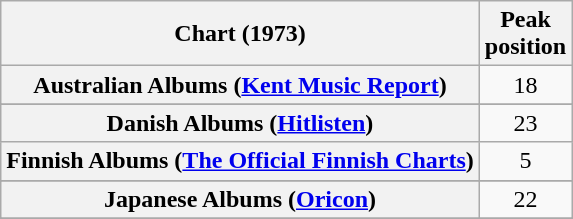<table class="wikitable sortable plainrowheaders">
<tr>
<th>Chart (1973)</th>
<th>Peak<br>position</th>
</tr>
<tr>
<th scope="row">Australian Albums (<a href='#'>Kent Music Report</a>)</th>
<td align="center">18</td>
</tr>
<tr>
</tr>
<tr>
<th scope="row">Danish Albums (<a href='#'>Hitlisten</a>)</th>
<td align="center">23</td>
</tr>
<tr>
<th scope="row">Finnish Albums (<a href='#'>The Official Finnish Charts</a>)</th>
<td align="center">5</td>
</tr>
<tr>
</tr>
<tr>
<th scope="row">Japanese Albums (<a href='#'>Oricon</a>)</th>
<td align="center">22</td>
</tr>
<tr>
</tr>
<tr>
</tr>
<tr>
</tr>
</table>
